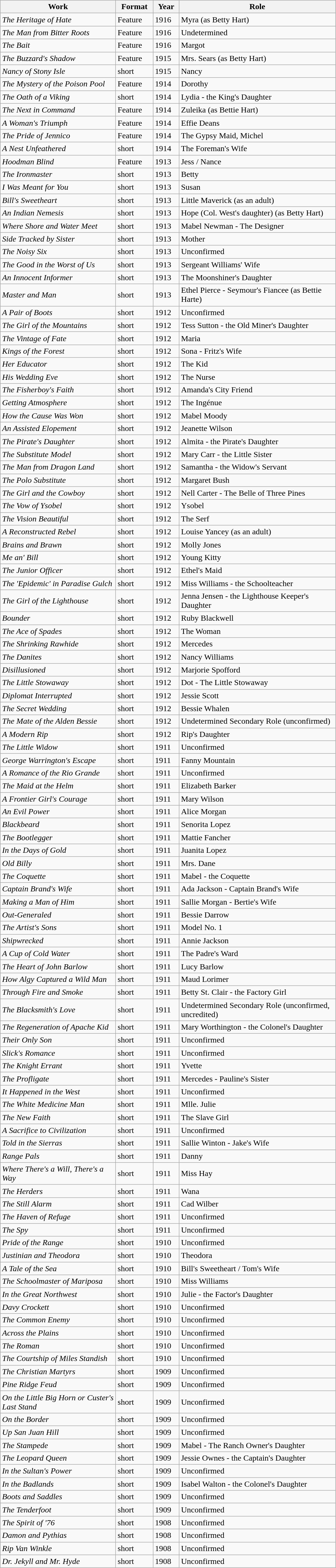<table class="wikitable sortable">
<tr>
<th width="220" style="text-align:center;">Work</th>
<th width="66">Format</th>
<th width="44">Year</th>
<th width="300">Role</th>
</tr>
<tr>
<td><em>The Heritage of Hate</em></td>
<td>Feature</td>
<td>1916</td>
<td>Myra (as Betty Hart)</td>
</tr>
<tr>
<td><em>The Man from Bitter Roots</em></td>
<td>Feature</td>
<td>1916</td>
<td>Undetermined</td>
</tr>
<tr>
<td><em>The Bait</em></td>
<td>Feature</td>
<td>1916</td>
<td>Margot</td>
</tr>
<tr>
<td><em>The Buzzard's Shadow</em></td>
<td>Feature</td>
<td>1915</td>
<td>Mrs. Sears (as Betty Hart)</td>
</tr>
<tr>
<td><em>Nancy of Stony Isle</em></td>
<td>short</td>
<td>1915</td>
<td>Nancy</td>
</tr>
<tr>
<td><em>The Mystery of the Poison Pool</em></td>
<td>Feature</td>
<td>1914</td>
<td>Dorothy</td>
</tr>
<tr>
<td><em>The Oath of a Viking</em></td>
<td>short</td>
<td>1914</td>
<td>Lydia - the King's Daughter</td>
</tr>
<tr>
<td><em>The Next in Command</em></td>
<td>Feature</td>
<td>1914</td>
<td>Zuleika (as Bettie Hart)</td>
</tr>
<tr>
<td><em>A Woman's Triumph</em></td>
<td>Feature</td>
<td>1914</td>
<td>Effie Deans</td>
</tr>
<tr>
<td><em>The Pride of Jennico</em></td>
<td>Feature</td>
<td>1914</td>
<td>The Gypsy Maid, Michel</td>
</tr>
<tr>
<td><em>A Nest Unfeathered</em></td>
<td>short</td>
<td>1914</td>
<td>The Foreman's Wife</td>
</tr>
<tr>
<td><em>Hoodman Blind</em></td>
<td>Feature</td>
<td>1913</td>
<td>Jess / Nance</td>
</tr>
<tr>
<td><em>The Ironmaster</em></td>
<td>short</td>
<td>1913</td>
<td>Betty</td>
</tr>
<tr>
<td><em>I Was Meant for You</em></td>
<td>short</td>
<td>1913</td>
<td>Susan</td>
</tr>
<tr>
<td><em>Bill's Sweetheart</em></td>
<td>short</td>
<td>1913</td>
<td>Little Maverick (as an adult)</td>
</tr>
<tr>
<td><em>An Indian Nemesis</em></td>
<td>short</td>
<td>1913</td>
<td>Hope (Col. West's daughter) (as Betty Hart)</td>
</tr>
<tr>
<td><em>Where Shore and Water Meet</em></td>
<td>short</td>
<td>1913</td>
<td>Mabel Newman - The Designer</td>
</tr>
<tr>
<td><em>Side Tracked by Sister</em></td>
<td>short</td>
<td>1913</td>
<td>Mother</td>
</tr>
<tr>
<td><em>The Noisy Six</em></td>
<td>short</td>
<td>1913</td>
<td>Unconfirmed</td>
</tr>
<tr>
<td><em>The Good in the Worst of Us</em></td>
<td>short</td>
<td>1913</td>
<td>Sergeant Williams' Wife</td>
</tr>
<tr>
<td><em>An Innocent Informer</em></td>
<td>short</td>
<td>1913</td>
<td>The Moonshiner's Daughter</td>
</tr>
<tr>
<td><em>Master and Man</em></td>
<td>short</td>
<td>1913</td>
<td>Ethel Pierce - Seymour's Fiancee (as Bettie Harte)</td>
</tr>
<tr>
<td><em>A Pair of Boots</em></td>
<td>short</td>
<td>1912</td>
<td>Unconfirmed</td>
</tr>
<tr>
<td><em>The Girl of the Mountains</em></td>
<td>short</td>
<td>1912</td>
<td>Tess Sutton - the Old Miner's Daughter</td>
</tr>
<tr>
<td><em>The Vintage of Fate</em></td>
<td>short</td>
<td>1912</td>
<td>Maria</td>
</tr>
<tr>
<td><em>Kings of the Forest</em></td>
<td>short</td>
<td>1912</td>
<td>Sona - Fritz's Wife</td>
</tr>
<tr>
<td><em>Her Educator</em></td>
<td>short</td>
<td>1912</td>
<td>The Kid</td>
</tr>
<tr>
<td><em>His Wedding Eve</em></td>
<td>short</td>
<td>1912</td>
<td>The Nurse</td>
</tr>
<tr>
<td><em>The Fisherboy's Faith</em></td>
<td>short</td>
<td>1912</td>
<td>Amanda's City Friend</td>
</tr>
<tr>
<td><em>Getting Atmosphere</em></td>
<td>short</td>
<td>1912</td>
<td>The Ingénue</td>
</tr>
<tr>
<td><em>How the Cause Was Won</em></td>
<td>short</td>
<td>1912</td>
<td>Mabel Moody</td>
</tr>
<tr>
<td><em>An Assisted Elopement</em></td>
<td>short</td>
<td>1912</td>
<td>Jeanette Wilson</td>
</tr>
<tr>
<td><em>The Pirate's Daughter</em></td>
<td>short</td>
<td>1912</td>
<td>Almita - the Pirate's Daughter</td>
</tr>
<tr>
<td><em>The Substitute Model</em></td>
<td>short</td>
<td>1912</td>
<td>Mary Carr - the Little Sister</td>
</tr>
<tr>
<td><em>The Man from Dragon Land</em></td>
<td>short</td>
<td>1912</td>
<td>Samantha - the Widow's Servant</td>
</tr>
<tr>
<td><em>The Polo Substitute</em></td>
<td>short</td>
<td>1912</td>
<td>Margaret Bush</td>
</tr>
<tr>
<td><em>The Girl and the Cowboy</em></td>
<td>short</td>
<td>1912</td>
<td>Nell Carter - The Belle of Three Pines</td>
</tr>
<tr>
<td><em>The Vow of Ysobel</em></td>
<td>short</td>
<td>1912</td>
<td>Ysobel</td>
</tr>
<tr>
<td><em>The Vision Beautiful</em></td>
<td>short</td>
<td>1912</td>
<td>The Serf</td>
</tr>
<tr>
<td><em>A Reconstructed Rebel</em></td>
<td>short</td>
<td>1912</td>
<td>Louise Yancey (as an adult)</td>
</tr>
<tr>
<td><em>Brains and Brawn</em></td>
<td>short</td>
<td>1912</td>
<td>Molly Jones</td>
</tr>
<tr>
<td><em>Me an' Bill</em></td>
<td>short</td>
<td>1912</td>
<td>Young Kitty</td>
</tr>
<tr>
<td><em>The Junior Officer</em></td>
<td>short</td>
<td>1912</td>
<td>Ethel's Maid</td>
</tr>
<tr>
<td><em>The 'Epidemic' in Paradise Gulch</em></td>
<td>short</td>
<td>1912</td>
<td>Miss Williams - the Schoolteacher</td>
</tr>
<tr>
<td><em>The Girl of the Lighthouse</em></td>
<td>short</td>
<td>1912</td>
<td>Jenna Jensen - the Lighthouse Keeper's Daughter</td>
</tr>
<tr>
<td><em>Bounder</em></td>
<td>short</td>
<td>1912</td>
<td>Ruby Blackwell</td>
</tr>
<tr>
<td><em>The Ace of Spades</em></td>
<td>short</td>
<td>1912</td>
<td>The Woman</td>
</tr>
<tr>
<td><em>The Shrinking Rawhide</em></td>
<td>short</td>
<td>1912</td>
<td>Mercedes</td>
</tr>
<tr>
<td><em>The Danites</em></td>
<td>short</td>
<td>1912</td>
<td>Nancy Williams</td>
</tr>
<tr>
<td><em>Disillusioned</em></td>
<td>short</td>
<td>1912</td>
<td>Marjorie Spofford</td>
</tr>
<tr>
<td><em>The Little Stowaway</em></td>
<td>short</td>
<td>1912</td>
<td>Dot - The Little Stowaway</td>
</tr>
<tr>
<td><em>Diplomat Interrupted</em></td>
<td>short</td>
<td>1912</td>
<td>Jessie Scott</td>
</tr>
<tr>
<td><em>The Secret Wedding</em></td>
<td>short</td>
<td>1912</td>
<td>Bessie Whalen</td>
</tr>
<tr>
<td><em>The Mate of the Alden Bessie</em></td>
<td>short</td>
<td>1912</td>
<td>Undetermined Secondary Role (unconfirmed)</td>
</tr>
<tr>
<td><em>A Modern Rip</em></td>
<td>short</td>
<td>1912</td>
<td>Rip's Daughter</td>
</tr>
<tr>
<td><em>The Little Widow</em></td>
<td>short</td>
<td>1911</td>
<td>Unconfirmed</td>
</tr>
<tr>
<td><em>George Warrington's Escape</em></td>
<td>short</td>
<td>1911</td>
<td>Fanny Mountain</td>
</tr>
<tr>
<td><em>A Romance of the Rio Grande</em></td>
<td>short</td>
<td>1911</td>
<td>Unconfirmed</td>
</tr>
<tr>
<td><em>The Maid at the Helm</em></td>
<td>short</td>
<td>1911</td>
<td>Elizabeth Barker</td>
</tr>
<tr>
<td><em>A Frontier Girl's Courage</em></td>
<td>short</td>
<td>1911</td>
<td>Mary Wilson</td>
</tr>
<tr>
<td><em>An Evil Power</em></td>
<td>short</td>
<td>1911</td>
<td>Alice Morgan</td>
</tr>
<tr>
<td><em>Blackbeard</em></td>
<td>short</td>
<td>1911</td>
<td>Senorita Lopez</td>
</tr>
<tr>
<td><em>The Bootlegger</em></td>
<td>short</td>
<td>1911</td>
<td>Mattie Fancher</td>
</tr>
<tr>
<td><em>In the Days of Gold</em></td>
<td>short</td>
<td>1911</td>
<td>Juanita Lopez</td>
</tr>
<tr>
<td><em>Old Billy</em></td>
<td>short</td>
<td>1911</td>
<td>Mrs. Dane</td>
</tr>
<tr>
<td><em>The Coquette</em></td>
<td>short</td>
<td>1911</td>
<td>Mabel - the Coquette</td>
</tr>
<tr>
<td><em>Captain Brand's Wife</em></td>
<td>short</td>
<td>1911</td>
<td>Ada Jackson - Captain Brand's Wife</td>
</tr>
<tr>
<td><em>Making a Man of Him</em></td>
<td>short</td>
<td>1911</td>
<td>Sallie Morgan - Bertie's Wife</td>
</tr>
<tr>
<td><em>Out-Generaled</em></td>
<td>short</td>
<td>1911</td>
<td>Bessie Darrow</td>
</tr>
<tr>
<td><em>The Artist's Sons</em></td>
<td>short</td>
<td>1911</td>
<td>Model No. 1</td>
</tr>
<tr>
<td><em>Shipwrecked</em></td>
<td>short</td>
<td>1911</td>
<td>Annie Jackson</td>
</tr>
<tr>
<td><em>A Cup of Cold Water</em></td>
<td>short</td>
<td>1911</td>
<td>The Padre's Ward</td>
</tr>
<tr>
<td><em>The Heart of John Barlow</em></td>
<td>short</td>
<td>1911</td>
<td>Lucy Barlow</td>
</tr>
<tr>
<td><em>How Algy Captured a Wild Man</em></td>
<td>short</td>
<td>1911</td>
<td>Maud Lorimer</td>
</tr>
<tr>
<td><em>Through Fire and Smoke</em></td>
<td>short</td>
<td>1911</td>
<td>Betty St. Clair - the Factory Girl</td>
</tr>
<tr>
<td><em>The Blacksmith's Love</em></td>
<td>short</td>
<td>1911</td>
<td>Undetermined Secondary Role (unconfirmed, uncredited)</td>
</tr>
<tr>
<td><em>The Regeneration of Apache Kid</em></td>
<td>short</td>
<td>1911</td>
<td>Mary Worthington - the Colonel's Daughter</td>
</tr>
<tr>
<td><em>Their Only Son</em></td>
<td>short</td>
<td>1911</td>
<td>Unconfirmed</td>
</tr>
<tr>
<td><em>Slick's Romance</em></td>
<td>short</td>
<td>1911</td>
<td>Unconfirmed</td>
</tr>
<tr>
<td><em>The Knight Errant</em></td>
<td>short</td>
<td>1911</td>
<td>Yvette</td>
</tr>
<tr>
<td><em>The Profligate</em></td>
<td>short</td>
<td>1911</td>
<td>Mercedes - Pauline's Sister</td>
</tr>
<tr>
<td><em>It Happened in the West</em></td>
<td>short</td>
<td>1911</td>
<td>Unconfirmed</td>
</tr>
<tr>
<td><em>The White Medicine Man</em></td>
<td>short</td>
<td>1911</td>
<td>Mlle. Julie</td>
</tr>
<tr>
<td><em>The New Faith</em></td>
<td>short</td>
<td>1911</td>
<td>The Slave Girl</td>
</tr>
<tr>
<td><em>A Sacrifice to Civilization</em></td>
<td>short</td>
<td>1911</td>
<td>Unconfirmed</td>
</tr>
<tr>
<td><em>Told in the Sierras</em></td>
<td>short</td>
<td>1911</td>
<td>Sallie Winton - Jake's Wife</td>
</tr>
<tr>
<td><em>Range Pals</em></td>
<td>short</td>
<td>1911</td>
<td>Danny</td>
</tr>
<tr>
<td><em>Where There's a Will, There's a Way</em></td>
<td>short</td>
<td>1911</td>
<td>Miss Hay</td>
</tr>
<tr>
<td><em>The Herders</em></td>
<td>short</td>
<td>1911</td>
<td>Wana</td>
</tr>
<tr>
<td><em>The Still Alarm</em></td>
<td>short</td>
<td>1911</td>
<td>Cad Wilber</td>
</tr>
<tr>
<td><em>The Haven of Refuge</em></td>
<td>short</td>
<td>1911</td>
<td>Unconfirmed</td>
</tr>
<tr>
<td><em>The Spy</em></td>
<td>short</td>
<td>1911</td>
<td>Unconfirmed</td>
</tr>
<tr>
<td><em>Pride of the Range</em></td>
<td>short</td>
<td>1910</td>
<td>Unconfirmed</td>
</tr>
<tr>
<td><em>Justinian and Theodora</em></td>
<td>short</td>
<td>1910</td>
<td>Theodora</td>
</tr>
<tr>
<td><em>A Tale of the Sea</em></td>
<td>short</td>
<td>1910</td>
<td>Bill's Sweetheart / Tom's Wife</td>
</tr>
<tr>
<td><em>The Schoolmaster of Mariposa</em></td>
<td>short</td>
<td>1910</td>
<td>Miss Williams</td>
</tr>
<tr>
<td><em>In the Great Northwest</em></td>
<td>short</td>
<td>1910</td>
<td>Julie - the Factor's Daughter</td>
</tr>
<tr>
<td><em>Davy Crockett</em></td>
<td>short</td>
<td>1910</td>
<td>Unconfirmed</td>
</tr>
<tr>
<td><em>The Common Enemy</em></td>
<td>short</td>
<td>1910</td>
<td>Unconfirmed</td>
</tr>
<tr>
<td><em>Across the Plains</em></td>
<td>short</td>
<td>1910</td>
<td>Unconfirmed</td>
</tr>
<tr>
<td><em>The Roman</em></td>
<td>short</td>
<td>1910</td>
<td>Unconfirmed</td>
</tr>
<tr>
<td><em>The Courtship of Miles Standish</em></td>
<td>short</td>
<td>1910</td>
<td>Unconfirmed</td>
</tr>
<tr>
<td><em>The Christian Martyrs</em></td>
<td>short</td>
<td>1909</td>
<td>Unconfirmed</td>
</tr>
<tr>
<td><em>Pine Ridge Feud</em></td>
<td>short</td>
<td>1909</td>
<td>Unconfirmed</td>
</tr>
<tr>
<td><em>On the Little Big Horn or Custer's Last Stand</em></td>
<td>short</td>
<td>1909</td>
<td>Unconfirmed</td>
</tr>
<tr>
<td><em>On the Border</em></td>
<td>short</td>
<td>1909</td>
<td>Unconfirmed</td>
</tr>
<tr>
<td><em>Up San Juan Hill</em></td>
<td>short</td>
<td>1909</td>
<td>Unconfirmed</td>
</tr>
<tr>
<td><em>The Stampede</em></td>
<td>short</td>
<td>1909</td>
<td>Mabel - The Ranch Owner's Daughter</td>
</tr>
<tr>
<td><em>The Leopard Queen</em></td>
<td>short</td>
<td>1909</td>
<td>Jessie Ownes - the Captain's Daughter</td>
</tr>
<tr>
<td><em>In the Sultan's Power</em></td>
<td>short</td>
<td>1909</td>
<td>Unconfirmed</td>
</tr>
<tr>
<td><em>In the Badlands</em></td>
<td>short</td>
<td>1909</td>
<td>Isabel Walton - the Colonel's Daughter</td>
</tr>
<tr>
<td><em>Boots and Saddles</em></td>
<td>short</td>
<td>1909</td>
<td>Unconfirmed</td>
</tr>
<tr>
<td><em>The Tenderfoot</em></td>
<td>short</td>
<td>1909</td>
<td>Unconfirmed</td>
</tr>
<tr>
<td><em>The Spirit of '76</em></td>
<td>short</td>
<td>1908</td>
<td>Unconfirmed</td>
</tr>
<tr>
<td><em>Damon and Pythias</em></td>
<td>short</td>
<td>1908</td>
<td>Unconfirmed</td>
</tr>
<tr>
<td><em>Rip Van Winkle</em></td>
<td>short</td>
<td>1908</td>
<td>Unconfirmed</td>
</tr>
<tr>
<td><em>Dr. Jekyll and Mr. Hyde</em></td>
<td>short</td>
<td>1908</td>
<td>Unconfirmed</td>
</tr>
</table>
